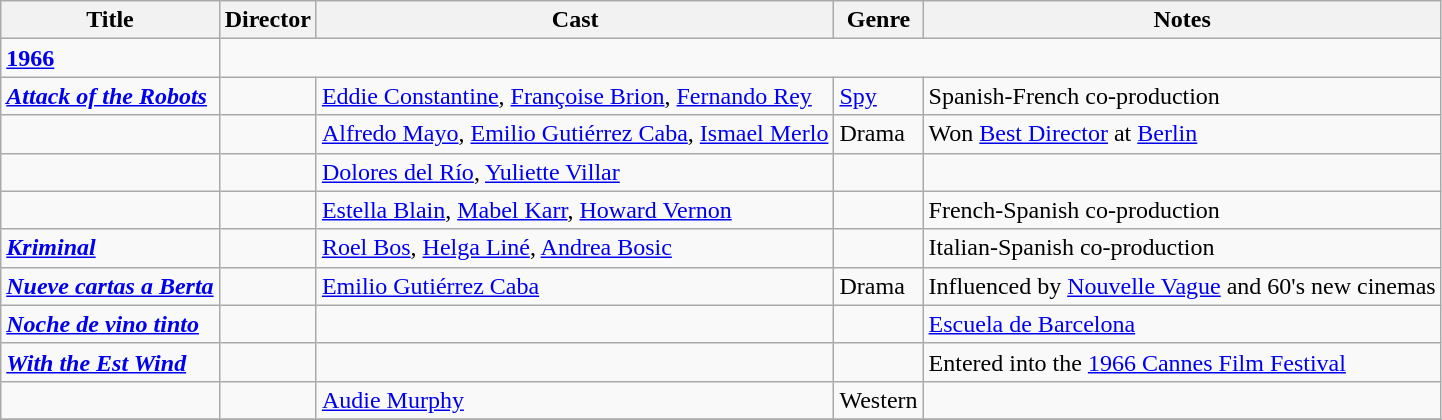<table class="wikitable">
<tr>
<th>Title</th>
<th>Director</th>
<th>Cast</th>
<th>Genre</th>
<th>Notes</th>
</tr>
<tr>
<td><strong><a href='#'>1966</a></strong></td>
</tr>
<tr>
<td><strong><em><a href='#'>Attack of the Robots</a></em></strong></td>
<td></td>
<td><a href='#'>Eddie Constantine</a>, <a href='#'>Françoise Brion</a>, <a href='#'>Fernando Rey</a></td>
<td><a href='#'>Spy</a></td>
<td>Spanish-French co-production</td>
</tr>
<tr>
<td></td>
<td></td>
<td><a href='#'>Alfredo Mayo</a>, <a href='#'>Emilio Gutiérrez Caba</a>, <a href='#'>Ismael Merlo</a></td>
<td>Drama</td>
<td>Won <a href='#'>Best Director</a> at <a href='#'>Berlin</a></td>
</tr>
<tr>
<td></td>
<td></td>
<td><a href='#'>Dolores del Río</a>, <a href='#'>Yuliette Villar</a></td>
<td></td>
<td></td>
</tr>
<tr>
<td></td>
<td></td>
<td><a href='#'>Estella Blain</a>, <a href='#'>Mabel Karr</a>, <a href='#'>Howard Vernon</a></td>
<td></td>
<td>French-Spanish co-production</td>
</tr>
<tr>
<td><strong><em><a href='#'>Kriminal</a></em></strong></td>
<td></td>
<td><a href='#'>Roel Bos</a>, <a href='#'>Helga Liné</a>, <a href='#'>Andrea Bosic</a></td>
<td></td>
<td>Italian-Spanish co-production</td>
</tr>
<tr>
<td><strong><em><a href='#'>Nueve cartas a Berta</a></em></strong></td>
<td></td>
<td><a href='#'>Emilio Gutiérrez Caba</a></td>
<td>Drama</td>
<td>Influenced by <a href='#'>Nouvelle Vague</a> and 60's new cinemas</td>
</tr>
<tr>
<td><strong><em><a href='#'>Noche de vino tinto</a></em></strong></td>
<td></td>
<td></td>
<td></td>
<td><a href='#'>Escuela de Barcelona</a></td>
</tr>
<tr>
<td><strong><em><a href='#'>With the Est Wind</a></em></strong></td>
<td></td>
<td></td>
<td></td>
<td>Entered into the <a href='#'>1966 Cannes Film Festival</a></td>
</tr>
<tr>
<td></td>
<td></td>
<td><a href='#'>Audie Murphy</a></td>
<td>Western</td>
<td></td>
</tr>
<tr>
</tr>
</table>
